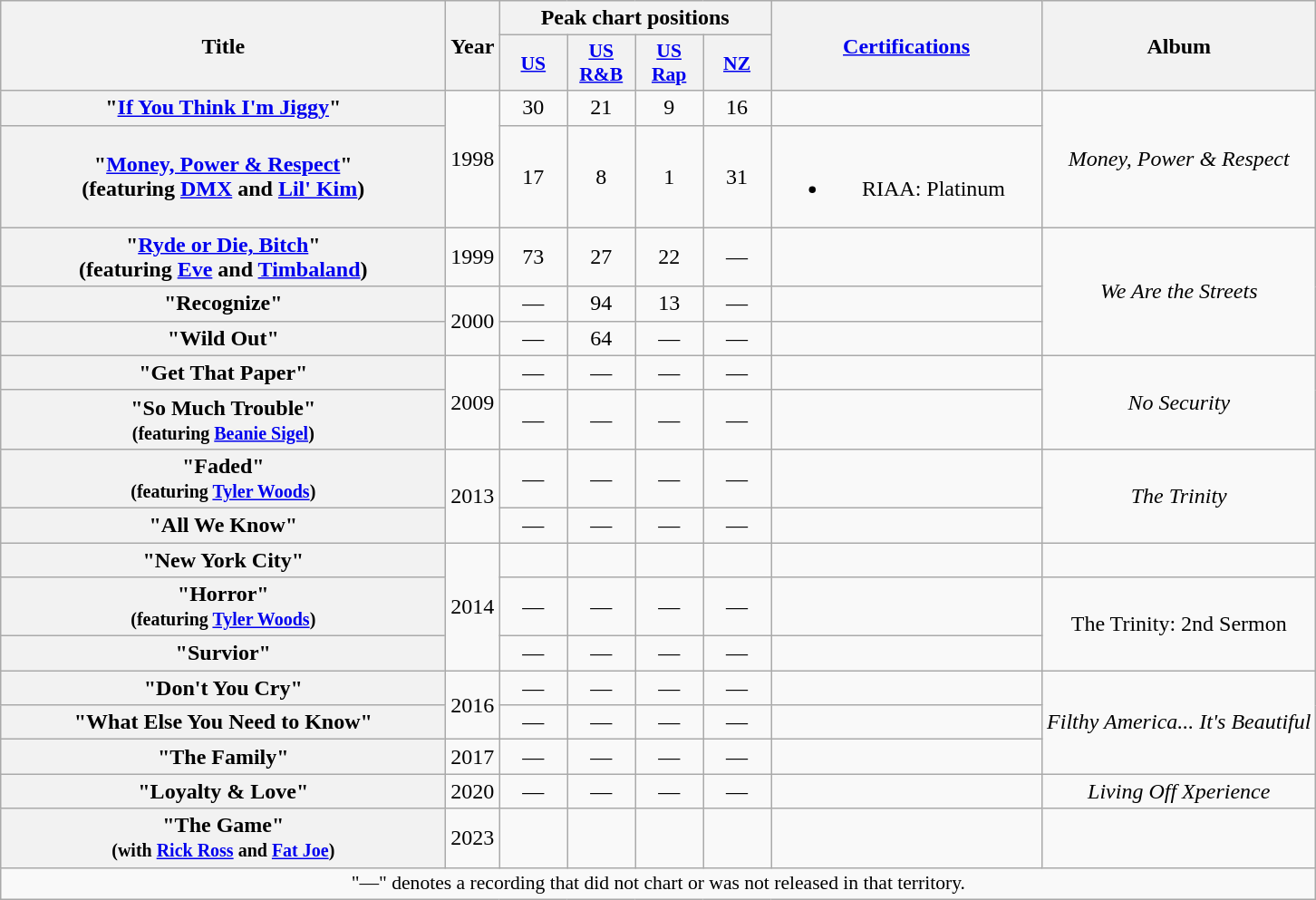<table class="wikitable plainrowheaders" style="text-align:center;">
<tr>
<th scope="col" rowspan="2" style="width:20em;">Title</th>
<th scope="col" rowspan="2">Year</th>
<th scope="col" colspan="4">Peak chart positions</th>
<th scope="col" rowspan="2" style="width:12em;"><a href='#'>Certifications</a></th>
<th scope="col" rowspan="2">Album</th>
</tr>
<tr>
<th scope="col" style="width:3em;font-size:90%;"><a href='#'>US</a><br></th>
<th scope="col" style="width:3em;font-size:90%;"><a href='#'>US<br>R&B</a><br></th>
<th scope="col" style="width:3em;font-size:90%;"><a href='#'>US<br>Rap</a><br></th>
<th scope="col" style="width:3em;font-size:90%;"><a href='#'>NZ</a><br></th>
</tr>
<tr>
<th scope="row">"<a href='#'>If You Think I'm Jiggy</a>"</th>
<td rowspan="2">1998</td>
<td>30</td>
<td>21</td>
<td>9</td>
<td>16</td>
<td></td>
<td rowspan="2"><em>Money, Power & Respect</em></td>
</tr>
<tr>
<th scope="row">"<a href='#'>Money, Power & Respect</a>"<br><span>(featuring <a href='#'>DMX</a> and <a href='#'>Lil' Kim</a>)</span></th>
<td>17</td>
<td>8</td>
<td>1</td>
<td>31</td>
<td><br><ul><li>RIAA: Platinum</li></ul></td>
</tr>
<tr>
<th scope="row">"<a href='#'>Ryde or Die, Bitch</a>"<br><span>(featuring <a href='#'>Eve</a> and <a href='#'>Timbaland</a>)</span></th>
<td>1999</td>
<td>73</td>
<td>27</td>
<td>22</td>
<td>—</td>
<td></td>
<td rowspan="3"><em>We Are the Streets</em></td>
</tr>
<tr>
<th scope="row">"Recognize"</th>
<td rowspan="2">2000</td>
<td>—</td>
<td>94</td>
<td>13</td>
<td>—</td>
<td></td>
</tr>
<tr>
<th scope="row">"Wild Out"</th>
<td>—</td>
<td>64</td>
<td>—</td>
<td>—</td>
<td></td>
</tr>
<tr>
<th scope="row">"Get That Paper"</th>
<td rowspan="2">2009</td>
<td>—</td>
<td>—</td>
<td>—</td>
<td>—</td>
<td></td>
<td rowspan="2"><em>No Security</em></td>
</tr>
<tr>
<th scope="row">"So Much Trouble"<br><small>(featuring <a href='#'>Beanie Sigel</a>)</small></th>
<td>—</td>
<td>—</td>
<td>—</td>
<td>—</td>
<td></td>
</tr>
<tr>
<th scope="row">"Faded" <br><small>(featuring <a href='#'>Tyler Woods</a>)</small></th>
<td rowspan="2">2013</td>
<td>—</td>
<td>—</td>
<td>—</td>
<td>—</td>
<td></td>
<td rowspan="2"><em>The Trinity</em></td>
</tr>
<tr>
<th scope="row">"All We Know"</th>
<td>—</td>
<td>—</td>
<td>—</td>
<td>—</td>
<td></td>
</tr>
<tr>
<th>"New York City"</th>
<td rowspan="3">2014</td>
<td></td>
<td></td>
<td></td>
<td></td>
<td></td>
<td></td>
</tr>
<tr>
<th scope="row">"Horror"<br><small>(featuring <a href='#'>Tyler Woods</a>)</small></th>
<td>—</td>
<td>—</td>
<td>—</td>
<td>—</td>
<td></td>
<td rowspan="2">The Trinity: 2nd Sermon</td>
</tr>
<tr>
<th scope="row">"Survior"</th>
<td>—</td>
<td>—</td>
<td>—</td>
<td>—</td>
<td></td>
</tr>
<tr>
<th scope="row">"Don't You Cry"</th>
<td rowspan="2">2016</td>
<td>—</td>
<td>—</td>
<td>—</td>
<td>—</td>
<td></td>
<td rowspan="3"><em>Filthy America... It's Beautiful</em></td>
</tr>
<tr>
<th scope="row">"What Else You Need to Know"</th>
<td>—</td>
<td>—</td>
<td>—</td>
<td>—</td>
<td></td>
</tr>
<tr>
<th scope="row">"The Family"</th>
<td>2017</td>
<td>—</td>
<td>—</td>
<td>—</td>
<td>—</td>
<td></td>
</tr>
<tr>
<th scope="row">"Loyalty & Love"</th>
<td>2020</td>
<td>—</td>
<td>—</td>
<td>—</td>
<td>—</td>
<td></td>
<td><em>Living Off Xperience</em></td>
</tr>
<tr>
<th>"The Game"<br><small>(with <a href='#'>Rick Ross</a> and <a href='#'>Fat Joe</a>)</small></th>
<td>2023</td>
<td></td>
<td></td>
<td></td>
<td></td>
<td></td>
<td></td>
</tr>
<tr>
<td colspan="14" style="font-size:90%">"—" denotes a recording that did not chart or was not released in that territory.</td>
</tr>
</table>
